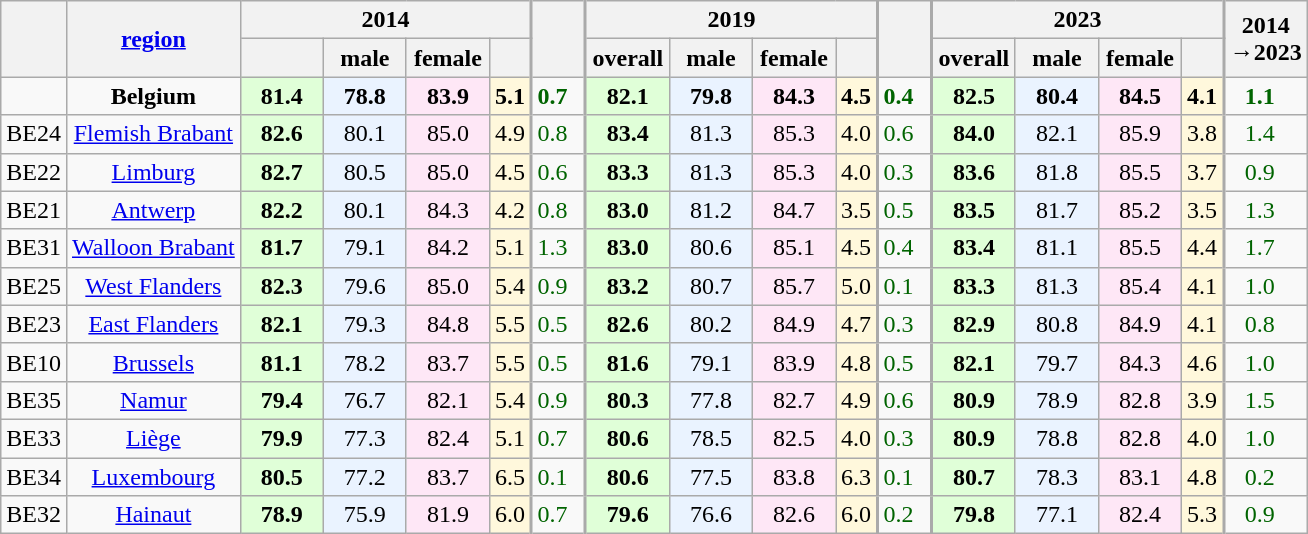<table class="wikitable sortable mw-datatable static-row-numbers sort-under col1left col2left col7right col12right col17right" style="text-align:center;">
<tr>
<th rowspan=2 style="vertical-align:middle;"></th>
<th rowspan=2 style="vertical-align:middle;"><a href='#'>region</a></th>
<th colspan=4>2014</th>
<th rowspan=2 style="vertical-align:middle;border-left-width:2px;"></th>
<th colspan=4 style="border-left-width:2px;">2019</th>
<th rowspan=2 style="vertical-align:middle;border-left-width:2px;"></th>
<th colspan=4 style="border-left-width:2px;">2023</th>
<th rowspan=2 style="vertical-align:middle;border-left-width:2px;">2014<br>→2023</th>
</tr>
<tr>
<th style="vertical-align:middle;min-width:3em;"></th>
<th style="vertical-align:middle;min-width:3em;">male</th>
<th style="vertical-align:middle;min-width:3em;">female</th>
<th></th>
<th style="vertical-align:middle;min-width:3em;border-left-width:2px;">overall</th>
<th style="vertical-align:middle;min-width:3em;">male</th>
<th style="vertical-align:middle;min-width:3em;">female</th>
<th></th>
<th style="vertical-align:middle;min-width:3em;border-left-width:2px;">overall</th>
<th style="vertical-align:middle;min-width:3em;">male</th>
<th style="vertical-align:middle;min-width:3em;">female</th>
<th></th>
</tr>
<tr class=static-row-header>
<td></td>
<td><strong>Belgium</strong></td>
<td style="background:#e0ffd8;"><strong>81.4</strong></td>
<td style="background:#eaf3ff;"><strong>78.8</strong></td>
<td style="background:#fee7f6;"><strong>83.9</strong></td>
<td style="background:#fff8dc;"><strong>5.1</strong></td>
<td style="padding-right:1.5ex;color:darkgreen;border-left-width:2px;"><strong>0.7</strong></td>
<td style="background:#e0ffd8;border-left-width:2px;"><strong>82.1</strong></td>
<td style="background:#eaf3ff;"><strong>79.8</strong></td>
<td style="background:#fee7f6;"><strong>84.3</strong></td>
<td style="background:#fff8dc;"><strong>4.5</strong></td>
<td style="padding-right:1.5ex;color:darkgreen;border-left-width:2px;"><strong>0.4</strong></td>
<td style="background:#e0ffd8;border-left-width:2px;"><strong>82.5</strong></td>
<td style="background:#eaf3ff;"><strong>80.4</strong></td>
<td style="background:#fee7f6;"><strong>84.5</strong></td>
<td style="background:#fff8dc;"><strong>4.1</strong></td>
<td style="padding-right:1.5ex;color:darkgreen;border-left-width:2px;"><strong>1.1</strong></td>
</tr>
<tr>
<td>BE24</td>
<td><a href='#'>Flemish Brabant</a></td>
<td style="background:#e0ffd8;"><strong>82.6</strong></td>
<td style="background:#eaf3ff;">80.1</td>
<td style="background:#fee7f6;">85.0</td>
<td style="background:#fff8dc;">4.9</td>
<td style="padding-right:1.5ex;color:darkgreen;border-left-width:2px;">0.8</td>
<td style="background:#e0ffd8;border-left-width:2px;"><strong>83.4</strong></td>
<td style="background:#eaf3ff;">81.3</td>
<td style="background:#fee7f6;">85.3</td>
<td style="background:#fff8dc;">4.0</td>
<td style="padding-right:1.5ex;color:darkgreen;border-left-width:2px;">0.6</td>
<td style="background:#e0ffd8;border-left-width:2px;"><strong>84.0</strong></td>
<td style="background:#eaf3ff;">82.1</td>
<td style="background:#fee7f6;">85.9</td>
<td style="background:#fff8dc;">3.8</td>
<td style="padding-right:1.5ex;color:darkgreen;border-left-width:2px;">1.4</td>
</tr>
<tr>
<td>BE22</td>
<td><a href='#'>Limburg</a></td>
<td style="background:#e0ffd8;"><strong>82.7</strong></td>
<td style="background:#eaf3ff;">80.5</td>
<td style="background:#fee7f6;">85.0</td>
<td style="background:#fff8dc;">4.5</td>
<td style="padding-right:1.5ex;color:darkgreen;border-left-width:2px;">0.6</td>
<td style="background:#e0ffd8;border-left-width:2px;"><strong>83.3</strong></td>
<td style="background:#eaf3ff;">81.3</td>
<td style="background:#fee7f6;">85.3</td>
<td style="background:#fff8dc;">4.0</td>
<td style="padding-right:1.5ex;color:darkgreen;border-left-width:2px;">0.3</td>
<td style="background:#e0ffd8;border-left-width:2px;"><strong>83.6</strong></td>
<td style="background:#eaf3ff;">81.8</td>
<td style="background:#fee7f6;">85.5</td>
<td style="background:#fff8dc;">3.7</td>
<td style="padding-right:1.5ex;color:darkgreen;border-left-width:2px;">0.9</td>
</tr>
<tr>
<td>BE21</td>
<td><a href='#'>Antwerp</a></td>
<td style="background:#e0ffd8;"><strong>82.2</strong></td>
<td style="background:#eaf3ff;">80.1</td>
<td style="background:#fee7f6;">84.3</td>
<td style="background:#fff8dc;">4.2</td>
<td style="padding-right:1.5ex;color:darkgreen;border-left-width:2px;">0.8</td>
<td style="background:#e0ffd8;border-left-width:2px;"><strong>83.0</strong></td>
<td style="background:#eaf3ff;">81.2</td>
<td style="background:#fee7f6;">84.7</td>
<td style="background:#fff8dc;">3.5</td>
<td style="padding-right:1.5ex;color:darkgreen;border-left-width:2px;">0.5</td>
<td style="background:#e0ffd8;border-left-width:2px;"><strong>83.5</strong></td>
<td style="background:#eaf3ff;">81.7</td>
<td style="background:#fee7f6;">85.2</td>
<td style="background:#fff8dc;">3.5</td>
<td style="padding-right:1.5ex;color:darkgreen;border-left-width:2px;">1.3</td>
</tr>
<tr>
<td>BE31</td>
<td><a href='#'>Walloon Brabant</a></td>
<td style="background:#e0ffd8;"><strong>81.7</strong></td>
<td style="background:#eaf3ff;">79.1</td>
<td style="background:#fee7f6;">84.2</td>
<td style="background:#fff8dc;">5.1</td>
<td style="padding-right:1.5ex;color:darkgreen;border-left-width:2px;">1.3</td>
<td style="background:#e0ffd8;border-left-width:2px;"><strong>83.0</strong></td>
<td style="background:#eaf3ff;">80.6</td>
<td style="background:#fee7f6;">85.1</td>
<td style="background:#fff8dc;">4.5</td>
<td style="padding-right:1.5ex;color:darkgreen;border-left-width:2px;">0.4</td>
<td style="background:#e0ffd8;border-left-width:2px;"><strong>83.4</strong></td>
<td style="background:#eaf3ff;">81.1</td>
<td style="background:#fee7f6;">85.5</td>
<td style="background:#fff8dc;">4.4</td>
<td style="padding-right:1.5ex;color:darkgreen;border-left-width:2px;">1.7</td>
</tr>
<tr>
<td>BE25</td>
<td><a href='#'>West Flanders</a></td>
<td style="background:#e0ffd8;"><strong>82.3</strong></td>
<td style="background:#eaf3ff;">79.6</td>
<td style="background:#fee7f6;">85.0</td>
<td style="background:#fff8dc;">5.4</td>
<td style="padding-right:1.5ex;color:darkgreen;border-left-width:2px;">0.9</td>
<td style="background:#e0ffd8;border-left-width:2px;"><strong>83.2</strong></td>
<td style="background:#eaf3ff;">80.7</td>
<td style="background:#fee7f6;">85.7</td>
<td style="background:#fff8dc;">5.0</td>
<td style="padding-right:1.5ex;color:darkgreen;border-left-width:2px;">0.1</td>
<td style="background:#e0ffd8;border-left-width:2px;"><strong>83.3</strong></td>
<td style="background:#eaf3ff;">81.3</td>
<td style="background:#fee7f6;">85.4</td>
<td style="background:#fff8dc;">4.1</td>
<td style="padding-right:1.5ex;color:darkgreen;border-left-width:2px;">1.0</td>
</tr>
<tr>
<td>BE23</td>
<td><a href='#'>East Flanders</a></td>
<td style="background:#e0ffd8;"><strong>82.1</strong></td>
<td style="background:#eaf3ff;">79.3</td>
<td style="background:#fee7f6;">84.8</td>
<td style="background:#fff8dc;">5.5</td>
<td style="padding-right:1.5ex;color:darkgreen;border-left-width:2px;">0.5</td>
<td style="background:#e0ffd8;border-left-width:2px;"><strong>82.6</strong></td>
<td style="background:#eaf3ff;">80.2</td>
<td style="background:#fee7f6;">84.9</td>
<td style="background:#fff8dc;">4.7</td>
<td style="padding-right:1.5ex;color:darkgreen;border-left-width:2px;">0.3</td>
<td style="background:#e0ffd8;border-left-width:2px;"><strong>82.9</strong></td>
<td style="background:#eaf3ff;">80.8</td>
<td style="background:#fee7f6;">84.9</td>
<td style="background:#fff8dc;">4.1</td>
<td style="padding-right:1.5ex;color:darkgreen;border-left-width:2px;">0.8</td>
</tr>
<tr>
<td>BE10</td>
<td><a href='#'>Brussels</a></td>
<td style="background:#e0ffd8;"><strong>81.1</strong></td>
<td style="background:#eaf3ff;">78.2</td>
<td style="background:#fee7f6;">83.7</td>
<td style="background:#fff8dc;">5.5</td>
<td style="padding-right:1.5ex;color:darkgreen;border-left-width:2px;">0.5</td>
<td style="background:#e0ffd8;border-left-width:2px;"><strong>81.6</strong></td>
<td style="background:#eaf3ff;">79.1</td>
<td style="background:#fee7f6;">83.9</td>
<td style="background:#fff8dc;">4.8</td>
<td style="padding-right:1.5ex;color:darkgreen;border-left-width:2px;">0.5</td>
<td style="background:#e0ffd8;border-left-width:2px;"><strong>82.1</strong></td>
<td style="background:#eaf3ff;">79.7</td>
<td style="background:#fee7f6;">84.3</td>
<td style="background:#fff8dc;">4.6</td>
<td style="padding-right:1.5ex;color:darkgreen;border-left-width:2px;">1.0</td>
</tr>
<tr>
<td>BE35</td>
<td><a href='#'>Namur</a></td>
<td style="background:#e0ffd8;"><strong>79.4</strong></td>
<td style="background:#eaf3ff;">76.7</td>
<td style="background:#fee7f6;">82.1</td>
<td style="background:#fff8dc;">5.4</td>
<td style="padding-right:1.5ex;color:darkgreen;border-left-width:2px;">0.9</td>
<td style="background:#e0ffd8;border-left-width:2px;"><strong>80.3</strong></td>
<td style="background:#eaf3ff;">77.8</td>
<td style="background:#fee7f6;">82.7</td>
<td style="background:#fff8dc;">4.9</td>
<td style="padding-right:1.5ex;color:darkgreen;border-left-width:2px;">0.6</td>
<td style="background:#e0ffd8;border-left-width:2px;"><strong>80.9</strong></td>
<td style="background:#eaf3ff;">78.9</td>
<td style="background:#fee7f6;">82.8</td>
<td style="background:#fff8dc;">3.9</td>
<td style="padding-right:1.5ex;color:darkgreen;border-left-width:2px;">1.5</td>
</tr>
<tr>
<td>BE33</td>
<td><a href='#'>Liège</a></td>
<td style="background:#e0ffd8;"><strong>79.9</strong></td>
<td style="background:#eaf3ff;">77.3</td>
<td style="background:#fee7f6;">82.4</td>
<td style="background:#fff8dc;">5.1</td>
<td style="padding-right:1.5ex;color:darkgreen;border-left-width:2px;">0.7</td>
<td style="background:#e0ffd8;border-left-width:2px;"><strong>80.6</strong></td>
<td style="background:#eaf3ff;">78.5</td>
<td style="background:#fee7f6;">82.5</td>
<td style="background:#fff8dc;">4.0</td>
<td style="padding-right:1.5ex;color:darkgreen;border-left-width:2px;">0.3</td>
<td style="background:#e0ffd8;border-left-width:2px;"><strong>80.9</strong></td>
<td style="background:#eaf3ff;">78.8</td>
<td style="background:#fee7f6;">82.8</td>
<td style="background:#fff8dc;">4.0</td>
<td style="padding-right:1.5ex;color:darkgreen;border-left-width:2px;">1.0</td>
</tr>
<tr>
<td>BE34</td>
<td><a href='#'>Luxembourg</a></td>
<td style="background:#e0ffd8;"><strong>80.5</strong></td>
<td style="background:#eaf3ff;">77.2</td>
<td style="background:#fee7f6;">83.7</td>
<td style="background:#fff8dc;">6.5</td>
<td style="padding-right:1.5ex;color:darkgreen;border-left-width:2px;">0.1</td>
<td style="background:#e0ffd8;border-left-width:2px;"><strong>80.6</strong></td>
<td style="background:#eaf3ff;">77.5</td>
<td style="background:#fee7f6;">83.8</td>
<td style="background:#fff8dc;">6.3</td>
<td style="padding-right:1.5ex;color:darkgreen;border-left-width:2px;">0.1</td>
<td style="background:#e0ffd8;border-left-width:2px;"><strong>80.7</strong></td>
<td style="background:#eaf3ff;">78.3</td>
<td style="background:#fee7f6;">83.1</td>
<td style="background:#fff8dc;">4.8</td>
<td style="padding-right:1.5ex;color:darkgreen;border-left-width:2px;">0.2</td>
</tr>
<tr>
<td>BE32</td>
<td><a href='#'>Hainaut</a></td>
<td style="background:#e0ffd8;"><strong>78.9</strong></td>
<td style="background:#eaf3ff;">75.9</td>
<td style="background:#fee7f6;">81.9</td>
<td style="background:#fff8dc;">6.0</td>
<td style="padding-right:1.5ex;color:darkgreen;border-left-width:2px;">0.7</td>
<td style="background:#e0ffd8;border-left-width:2px;"><strong>79.6</strong></td>
<td style="background:#eaf3ff;">76.6</td>
<td style="background:#fee7f6;">82.6</td>
<td style="background:#fff8dc;">6.0</td>
<td style="padding-right:1.5ex;color:darkgreen;border-left-width:2px;">0.2</td>
<td style="background:#e0ffd8;border-left-width:2px;"><strong>79.8</strong></td>
<td style="background:#eaf3ff;">77.1</td>
<td style="background:#fee7f6;">82.4</td>
<td style="background:#fff8dc;">5.3</td>
<td style="padding-right:1.5ex;color:darkgreen;border-left-width:2px;">0.9</td>
</tr>
</table>
